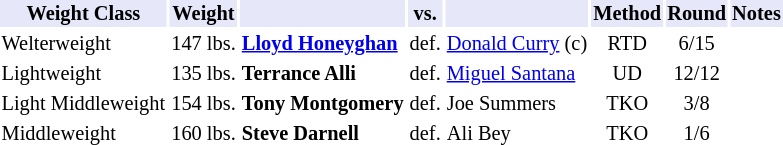<table class="toccolours" style="font-size: 85%;">
<tr>
<th style="background:#e6e8fa; color:#000; text-align:center;">Weight Class</th>
<th style="background:#e6e8fa; color:#000; text-align:center;">Weight</th>
<th style="background:#e6e8fa; color:#000; text-align:center;"></th>
<th style="background:#e6e8fa; color:#000; text-align:center;">vs.</th>
<th style="background:#e6e8fa; color:#000; text-align:center;"></th>
<th style="background:#e6e8fa; color:#000; text-align:center;">Method</th>
<th style="background:#e6e8fa; color:#000; text-align:center;">Round</th>
<th style="background:#e6e8fa; color:#000; text-align:center;">Notes</th>
</tr>
<tr>
<td>Welterweight</td>
<td>147 lbs.</td>
<td><strong><a href='#'>Lloyd Honeyghan</a></strong></td>
<td>def.</td>
<td><a href='#'>Donald Curry</a> (c)</td>
<td align=center>RTD</td>
<td align=center>6/15</td>
<td></td>
</tr>
<tr>
<td>Lightweight</td>
<td>135 lbs.</td>
<td><strong>Terrance Alli</strong></td>
<td>def.</td>
<td><a href='#'>Miguel Santana</a></td>
<td align=center>UD</td>
<td align=center>12/12</td>
<td></td>
</tr>
<tr>
<td>Light Middleweight</td>
<td>154 lbs.</td>
<td><strong>Tony Montgomery</strong></td>
<td>def.</td>
<td>Joe Summers</td>
<td align=center>TKO</td>
<td align=center>3/8</td>
</tr>
<tr>
<td>Middleweight</td>
<td>160 lbs.</td>
<td><strong>Steve Darnell</strong></td>
<td>def.</td>
<td>Ali Bey</td>
<td align=center>TKO</td>
<td align=center>1/6</td>
</tr>
</table>
